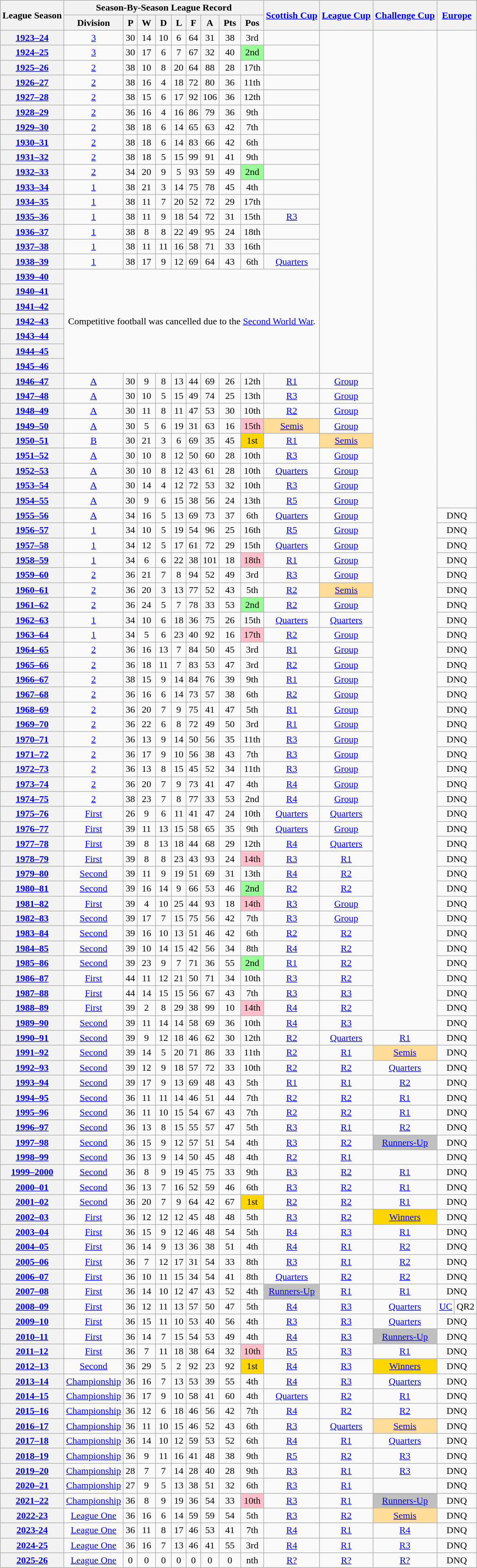<table class="wikitable" style="text-align: center">
<tr>
<th rowspan=2>League Season</th>
<th colspan=9>Season-By-Season League Record</th>
<th rowspan=2><a href='#'>Scottish Cup</a></th>
<th rowspan=2><a href='#'>League Cup</a></th>
<th rowspan=2><a href='#'>Challenge Cup</a></th>
<th rowspan=2 colspan=2><a href='#'>Europe</a></th>
</tr>
<tr>
<th>Division</th>
<th> P </th>
<th> W </th>
<th> D </th>
<th> L </th>
<th> F </th>
<th> A </th>
<th> Pts </th>
<th> Pos </th>
</tr>
<tr>
<th><a href='#'>1923–24</a></th>
<td><a href='#'>3</a></td>
<td>30</td>
<td>14</td>
<td>10</td>
<td>6</td>
<td>64</td>
<td>31</td>
<td>38</td>
<td>3rd</td>
<td></td>
<td rowspan="23"></td>
<td rowspan="67"></td>
<td rowspan="32" colspan="2"></td>
</tr>
<tr>
<th><a href='#'>1924–25</a></th>
<td><a href='#'>3</a></td>
<td>30</td>
<td>17</td>
<td>6</td>
<td>7</td>
<td>67</td>
<td>32</td>
<td>40</td>
<td bgcolor=palegreen>2nd</td>
<td></td>
</tr>
<tr>
<th><a href='#'>1925–26</a></th>
<td><a href='#'>2</a></td>
<td>38</td>
<td>10</td>
<td>8</td>
<td>20</td>
<td>64</td>
<td>88</td>
<td>28</td>
<td>17th</td>
<td></td>
</tr>
<tr>
<th><a href='#'>1926–27</a></th>
<td><a href='#'>2</a></td>
<td>38</td>
<td>16</td>
<td>4</td>
<td>18</td>
<td>72</td>
<td>80</td>
<td>36</td>
<td>11th</td>
<td></td>
</tr>
<tr>
<th><a href='#'>1927–28</a></th>
<td><a href='#'>2</a></td>
<td>38</td>
<td>15</td>
<td>6</td>
<td>17</td>
<td>92</td>
<td>106</td>
<td>36</td>
<td>12th</td>
<td></td>
</tr>
<tr>
<th><a href='#'>1928–29</a></th>
<td><a href='#'>2</a></td>
<td>36</td>
<td>16</td>
<td>4</td>
<td>16</td>
<td>86</td>
<td>79</td>
<td>36</td>
<td>9th</td>
<td></td>
</tr>
<tr>
<th><a href='#'>1929–30</a></th>
<td><a href='#'>2</a></td>
<td>38</td>
<td>18</td>
<td>6</td>
<td>14</td>
<td>65</td>
<td>63</td>
<td>42</td>
<td>7th</td>
<td></td>
</tr>
<tr>
<th><a href='#'>1930–31</a></th>
<td><a href='#'>2</a></td>
<td>38</td>
<td>18</td>
<td>6</td>
<td>14</td>
<td>83</td>
<td>66</td>
<td>42</td>
<td>6th</td>
<td></td>
</tr>
<tr>
<th><a href='#'>1931–32</a></th>
<td><a href='#'>2</a></td>
<td>38</td>
<td>18</td>
<td>5</td>
<td>15</td>
<td>99</td>
<td>91</td>
<td>41</td>
<td>9th</td>
<td></td>
</tr>
<tr>
<th><a href='#'>1932–33</a></th>
<td><a href='#'>2</a></td>
<td>34</td>
<td>20</td>
<td>9</td>
<td>5</td>
<td>93</td>
<td>59</td>
<td>49</td>
<td bgcolor=palegreen>2nd</td>
<td></td>
</tr>
<tr>
<th><a href='#'>1933–34</a></th>
<td><a href='#'>1</a></td>
<td>38</td>
<td>21</td>
<td>3</td>
<td>14</td>
<td>75</td>
<td>78</td>
<td>45</td>
<td>4th</td>
<td></td>
</tr>
<tr>
<th><a href='#'>1934–35</a></th>
<td><a href='#'>1</a></td>
<td>38</td>
<td>11</td>
<td>7</td>
<td>20</td>
<td>52</td>
<td>72</td>
<td>29</td>
<td>17th</td>
<td></td>
</tr>
<tr>
<th><a href='#'>1935–36</a></th>
<td><a href='#'>1</a></td>
<td>38</td>
<td>11</td>
<td>9</td>
<td>18</td>
<td>54</td>
<td>72</td>
<td>31</td>
<td>15th</td>
<td><a href='#'>R3</a></td>
</tr>
<tr>
<th><a href='#'>1936–37</a></th>
<td><a href='#'>1</a></td>
<td>38</td>
<td>8</td>
<td>8</td>
<td>22</td>
<td>49</td>
<td>95</td>
<td>24</td>
<td>18th</td>
<td></td>
</tr>
<tr>
<th><a href='#'>1937–38</a></th>
<td><a href='#'>1</a></td>
<td>38</td>
<td>11</td>
<td>11</td>
<td>16</td>
<td>58</td>
<td>71</td>
<td>33</td>
<td>16th</td>
<td></td>
</tr>
<tr>
<th><a href='#'>1938–39</a></th>
<td><a href='#'>1</a></td>
<td>38</td>
<td>17</td>
<td>9</td>
<td>12</td>
<td>69</td>
<td>64</td>
<td>43</td>
<td>6th</td>
<td><a href='#'>Quarters</a></td>
</tr>
<tr>
<th><a href='#'>1939–40</a></th>
<td rowspan="7" colspan="10">Competitive football was cancelled due to the <a href='#'>Second World War</a>.</td>
</tr>
<tr>
<th><a href='#'>1940–41</a></th>
</tr>
<tr>
<th><a href='#'>1941–42</a></th>
</tr>
<tr>
<th><a href='#'>1942–43</a></th>
</tr>
<tr>
<th><a href='#'>1943–44</a></th>
</tr>
<tr>
<th><a href='#'>1944–45</a></th>
</tr>
<tr>
<th><a href='#'>1945–46</a></th>
</tr>
<tr>
<th><a href='#'>1946–47</a></th>
<td><a href='#'>A</a></td>
<td>30</td>
<td>9</td>
<td>8</td>
<td>13</td>
<td>44</td>
<td>69</td>
<td>26</td>
<td>12th</td>
<td><a href='#'>R1</a></td>
<td><a href='#'>Group</a></td>
</tr>
<tr>
<th><a href='#'>1947–48</a></th>
<td><a href='#'>A</a></td>
<td>30</td>
<td>10</td>
<td>5</td>
<td>15</td>
<td>49</td>
<td>74</td>
<td>25</td>
<td>13th</td>
<td><a href='#'>R3</a></td>
<td><a href='#'>Group</a></td>
</tr>
<tr>
<th><a href='#'>1948–49</a></th>
<td><a href='#'>A</a></td>
<td>30</td>
<td>11</td>
<td>8</td>
<td>11</td>
<td>47</td>
<td>53</td>
<td>30</td>
<td>10th</td>
<td><a href='#'>R2</a></td>
<td><a href='#'>Group</a></td>
</tr>
<tr>
<th><a href='#'>1949–50</a></th>
<td><a href='#'>A</a></td>
<td>30</td>
<td>5</td>
<td>6</td>
<td>19</td>
<td>31</td>
<td>63</td>
<td>16</td>
<td bgcolor=pink>15th</td>
<td bgcolor=#FFDD99><a href='#'>Semis</a></td>
<td><a href='#'>Group</a></td>
</tr>
<tr>
<th><a href='#'>1950–51</a></th>
<td><a href='#'>B</a></td>
<td>30</td>
<td>21</td>
<td>3</td>
<td>6</td>
<td>69</td>
<td>35</td>
<td>45</td>
<td bgcolor=gold>1st</td>
<td><a href='#'>R1</a></td>
<td bgcolor=#FFDD99><a href='#'>Semis</a></td>
</tr>
<tr>
<th><a href='#'>1951–52</a></th>
<td><a href='#'>A</a></td>
<td>30</td>
<td>10</td>
<td>8</td>
<td>12</td>
<td>50</td>
<td>60</td>
<td>28</td>
<td>10th</td>
<td><a href='#'>R3</a></td>
<td><a href='#'>Group</a></td>
</tr>
<tr>
<th><a href='#'>1952–53</a></th>
<td><a href='#'>A</a></td>
<td>30</td>
<td>10</td>
<td>8</td>
<td>12</td>
<td>43</td>
<td>61</td>
<td>28</td>
<td>10th</td>
<td><a href='#'>Quarters</a></td>
<td><a href='#'>Group</a></td>
</tr>
<tr>
<th><a href='#'>1953–54</a></th>
<td><a href='#'>A</a></td>
<td>30</td>
<td>14</td>
<td>4</td>
<td>12</td>
<td>72</td>
<td>53</td>
<td>32</td>
<td>10th</td>
<td><a href='#'>R3</a></td>
<td><a href='#'>Group</a></td>
</tr>
<tr>
<th><a href='#'>1954–55</a></th>
<td><a href='#'>A</a></td>
<td>30</td>
<td>9</td>
<td>6</td>
<td>15</td>
<td>38</td>
<td>56</td>
<td>24</td>
<td>13th</td>
<td><a href='#'>R5</a></td>
<td><a href='#'>Group</a></td>
</tr>
<tr>
<th><a href='#'>1955–56</a></th>
<td><a href='#'>A</a></td>
<td>34</td>
<td>16</td>
<td>5</td>
<td>13</td>
<td>69</td>
<td>73</td>
<td>37</td>
<td>6th</td>
<td><a href='#'>Quarters</a></td>
<td><a href='#'>Group</a></td>
<td colspan=2>DNQ</td>
</tr>
<tr>
<th><a href='#'>1956–57</a></th>
<td><a href='#'>1</a></td>
<td>34</td>
<td>10</td>
<td>5</td>
<td>19</td>
<td>54</td>
<td>96</td>
<td>25</td>
<td>16th</td>
<td><a href='#'>R5</a></td>
<td><a href='#'>Group</a></td>
<td colspan=2>DNQ</td>
</tr>
<tr>
<th><a href='#'>1957–58</a></th>
<td><a href='#'>1</a></td>
<td>34</td>
<td>12</td>
<td>5</td>
<td>17</td>
<td>61</td>
<td>72</td>
<td>29</td>
<td>15th</td>
<td><a href='#'>Quarters</a></td>
<td><a href='#'>Group</a></td>
<td colspan=2>DNQ</td>
</tr>
<tr>
<th><a href='#'>1958–59</a></th>
<td><a href='#'>1</a></td>
<td>34</td>
<td>6</td>
<td>6</td>
<td>22</td>
<td>38</td>
<td>101</td>
<td>18</td>
<td bgcolor=pink>18th</td>
<td><a href='#'>R1</a></td>
<td><a href='#'>Group</a></td>
<td colspan=2>DNQ</td>
</tr>
<tr>
<th><a href='#'>1959–60</a></th>
<td><a href='#'>2</a></td>
<td>36</td>
<td>21</td>
<td>7</td>
<td>8</td>
<td>94</td>
<td>52</td>
<td>49</td>
<td>3rd</td>
<td><a href='#'>R3</a></td>
<td><a href='#'>Group</a></td>
<td colspan=2>DNQ</td>
</tr>
<tr>
<th><a href='#'>1960–61</a></th>
<td><a href='#'>2</a></td>
<td>36</td>
<td>20</td>
<td>3</td>
<td>13</td>
<td>77</td>
<td>52</td>
<td>43</td>
<td>5th</td>
<td><a href='#'>R2</a></td>
<td bgcolor=#FFDD99><a href='#'>Semis</a></td>
<td colspan=2>DNQ</td>
</tr>
<tr>
<th><a href='#'>1961–62</a></th>
<td><a href='#'>2</a></td>
<td>36</td>
<td>24</td>
<td>5</td>
<td>7</td>
<td>78</td>
<td>33</td>
<td>53</td>
<td bgcolor=palegreen>2nd</td>
<td><a href='#'>R2</a></td>
<td><a href='#'>Group</a></td>
<td colspan=2>DNQ</td>
</tr>
<tr>
<th><a href='#'>1962–63</a></th>
<td><a href='#'>1</a></td>
<td>34</td>
<td>10</td>
<td>6</td>
<td>18</td>
<td>36</td>
<td>75</td>
<td>26</td>
<td>15th</td>
<td><a href='#'>Quarters</a></td>
<td><a href='#'>Quarters</a></td>
<td colspan=2>DNQ</td>
</tr>
<tr>
<th><a href='#'>1963–64</a></th>
<td><a href='#'>1</a></td>
<td>34</td>
<td>5</td>
<td>6</td>
<td>23</td>
<td>40</td>
<td>92</td>
<td>16</td>
<td bgcolor=pink>17th</td>
<td><a href='#'>R2</a></td>
<td><a href='#'>Group</a></td>
<td colspan=2>DNQ</td>
</tr>
<tr>
<th><a href='#'>1964–65</a></th>
<td><a href='#'>2</a></td>
<td>36</td>
<td>16</td>
<td>13</td>
<td>7</td>
<td>84</td>
<td>50</td>
<td>45</td>
<td>3rd</td>
<td><a href='#'>R1</a></td>
<td><a href='#'>Group</a></td>
<td colspan=2>DNQ</td>
</tr>
<tr>
<th><a href='#'>1965–66</a></th>
<td><a href='#'>2</a></td>
<td>36</td>
<td>18</td>
<td>11</td>
<td>7</td>
<td>83</td>
<td>53</td>
<td>47</td>
<td>3rd</td>
<td><a href='#'>R2</a></td>
<td><a href='#'>Group</a></td>
<td colspan=2>DNQ</td>
</tr>
<tr>
<th><a href='#'>1966–67</a></th>
<td><a href='#'>2</a></td>
<td>38</td>
<td>15</td>
<td>9</td>
<td>14</td>
<td>84</td>
<td>76</td>
<td>39</td>
<td>9th</td>
<td><a href='#'>R1</a></td>
<td><a href='#'>Group</a></td>
<td colspan=2>DNQ</td>
</tr>
<tr>
<th><a href='#'>1967–68</a></th>
<td><a href='#'>2</a></td>
<td>36</td>
<td>16</td>
<td>6</td>
<td>14</td>
<td>73</td>
<td>57</td>
<td>38</td>
<td>6th</td>
<td><a href='#'>R2</a></td>
<td><a href='#'>Group</a></td>
<td colspan=2>DNQ</td>
</tr>
<tr>
<th><a href='#'>1968–69</a></th>
<td><a href='#'>2</a></td>
<td>36</td>
<td>20</td>
<td>7</td>
<td>9</td>
<td>75</td>
<td>41</td>
<td>47</td>
<td>5th</td>
<td><a href='#'>R1</a></td>
<td><a href='#'>Group</a></td>
<td colspan=2>DNQ</td>
</tr>
<tr>
<th><a href='#'>1969–70</a></th>
<td><a href='#'>2</a></td>
<td>36</td>
<td>22</td>
<td>6</td>
<td>8</td>
<td>72</td>
<td>49</td>
<td>50</td>
<td>3rd</td>
<td><a href='#'>R1</a></td>
<td><a href='#'>Group</a></td>
<td colspan=2>DNQ</td>
</tr>
<tr>
<th><a href='#'>1970–71</a></th>
<td><a href='#'>2</a></td>
<td>36</td>
<td>13</td>
<td>9</td>
<td>14</td>
<td>50</td>
<td>56</td>
<td>35</td>
<td>11th</td>
<td><a href='#'>R3</a></td>
<td><a href='#'>Group</a></td>
<td colspan=2>DNQ</td>
</tr>
<tr>
<th><a href='#'>1971–72</a></th>
<td><a href='#'>2</a></td>
<td>36</td>
<td>17</td>
<td>9</td>
<td>10</td>
<td>56</td>
<td>38</td>
<td>43</td>
<td>7th</td>
<td><a href='#'>R3</a></td>
<td><a href='#'>Group</a></td>
<td colspan=2>DNQ</td>
</tr>
<tr>
<th><a href='#'>1972–73</a></th>
<td><a href='#'>2</a></td>
<td>36</td>
<td>13</td>
<td>8</td>
<td>15</td>
<td>45</td>
<td>52</td>
<td>34</td>
<td>11th</td>
<td><a href='#'>R3</a></td>
<td><a href='#'>Group</a></td>
<td colspan=2>DNQ</td>
</tr>
<tr>
<th><a href='#'>1973–74</a></th>
<td><a href='#'>2</a></td>
<td>36</td>
<td>20</td>
<td>7</td>
<td>9</td>
<td>73</td>
<td>41</td>
<td>47</td>
<td>4th</td>
<td><a href='#'>R4</a></td>
<td><a href='#'>Group</a></td>
<td colspan=2>DNQ</td>
</tr>
<tr>
<th><a href='#'>1974–75</a></th>
<td><a href='#'>2</a></td>
<td>38</td>
<td>23</td>
<td>7</td>
<td>8</td>
<td>77</td>
<td>33</td>
<td>53</td>
<td>2nd</td>
<td><a href='#'>R4</a></td>
<td><a href='#'>Group</a></td>
<td colspan=2>DNQ</td>
</tr>
<tr>
<th><a href='#'>1975–76</a></th>
<td><a href='#'>First</a></td>
<td>26</td>
<td>9</td>
<td>6</td>
<td>11</td>
<td>41</td>
<td>47</td>
<td>24</td>
<td>10th</td>
<td><a href='#'>Quarters</a></td>
<td><a href='#'>Quarters</a></td>
<td colspan=2>DNQ</td>
</tr>
<tr>
<th><a href='#'>1976–77</a></th>
<td><a href='#'>First</a></td>
<td>39</td>
<td>11</td>
<td>13</td>
<td>15</td>
<td>58</td>
<td>65</td>
<td>35</td>
<td>9th</td>
<td><a href='#'>Quarters</a></td>
<td><a href='#'>Group</a></td>
<td colspan=2>DNQ</td>
</tr>
<tr>
<th><a href='#'>1977–78</a></th>
<td><a href='#'>First</a></td>
<td>39</td>
<td>8</td>
<td>13</td>
<td>18</td>
<td>44</td>
<td>68</td>
<td>29</td>
<td>12th</td>
<td><a href='#'>R4</a></td>
<td><a href='#'>Quarters</a></td>
<td colspan=2>DNQ</td>
</tr>
<tr>
<th><a href='#'>1978–79</a></th>
<td><a href='#'>First</a></td>
<td>39</td>
<td>8</td>
<td>8</td>
<td>23</td>
<td>43</td>
<td>93</td>
<td>24</td>
<td bgcolor=pink>14th</td>
<td><a href='#'>R3</a></td>
<td><a href='#'>R1</a></td>
<td colspan=2>DNQ</td>
</tr>
<tr>
<th><a href='#'>1979–80</a></th>
<td><a href='#'>Second</a></td>
<td>39</td>
<td>11</td>
<td>9</td>
<td>19</td>
<td>51</td>
<td>69</td>
<td>31</td>
<td>13th</td>
<td><a href='#'>R4</a></td>
<td><a href='#'>R2</a></td>
<td colspan=2>DNQ</td>
</tr>
<tr>
<th><a href='#'>1980–81</a></th>
<td><a href='#'>Second</a></td>
<td>39</td>
<td>16</td>
<td>14</td>
<td>9</td>
<td>66</td>
<td>53</td>
<td>46</td>
<td bgcolor=palegreen>2nd</td>
<td><a href='#'>R2</a></td>
<td><a href='#'>R2</a></td>
<td colspan=2>DNQ</td>
</tr>
<tr>
<th><a href='#'>1981–82</a></th>
<td><a href='#'>First</a></td>
<td>39</td>
<td>4</td>
<td>10</td>
<td>25</td>
<td>44</td>
<td>93</td>
<td>18</td>
<td bgcolor=pink>14th</td>
<td><a href='#'>R3</a></td>
<td><a href='#'>Group</a></td>
<td colspan=2>DNQ</td>
</tr>
<tr>
<th><a href='#'>1982–83</a></th>
<td><a href='#'>Second</a></td>
<td>39</td>
<td>17</td>
<td>7</td>
<td>15</td>
<td>75</td>
<td>56</td>
<td>42</td>
<td>7th</td>
<td><a href='#'>R3</a></td>
<td><a href='#'>Group</a></td>
<td colspan=2>DNQ</td>
</tr>
<tr>
<th><a href='#'>1983–84</a></th>
<td><a href='#'>Second</a></td>
<td>39</td>
<td>16</td>
<td>10</td>
<td>13</td>
<td>51</td>
<td>46</td>
<td>42</td>
<td>6th</td>
<td><a href='#'>R2</a></td>
<td><a href='#'>R2</a></td>
<td colspan=2>DNQ</td>
</tr>
<tr>
<th><a href='#'>1984–85</a></th>
<td><a href='#'>Second</a></td>
<td>39</td>
<td>10</td>
<td>14</td>
<td>15</td>
<td>42</td>
<td>56</td>
<td>34</td>
<td>8th</td>
<td><a href='#'>R4</a></td>
<td><a href='#'>R2</a></td>
<td colspan=2>DNQ</td>
</tr>
<tr>
<th><a href='#'>1985–86</a></th>
<td><a href='#'>Second</a></td>
<td>39</td>
<td>23</td>
<td>9</td>
<td>7</td>
<td>71</td>
<td>36</td>
<td>55</td>
<td bgcolor=palegreen>2nd</td>
<td><a href='#'>R1</a></td>
<td><a href='#'>R2</a></td>
<td colspan=2>DNQ</td>
</tr>
<tr>
<th><a href='#'>1986–87</a></th>
<td><a href='#'>First</a></td>
<td>44</td>
<td>11</td>
<td>12</td>
<td>21</td>
<td>50</td>
<td>71</td>
<td>34</td>
<td>10th</td>
<td><a href='#'>R3</a></td>
<td><a href='#'>R2</a></td>
<td colspan=2>DNQ</td>
</tr>
<tr>
<th><a href='#'>1987–88</a></th>
<td><a href='#'>First</a></td>
<td>44</td>
<td>14</td>
<td>15</td>
<td>15</td>
<td>56</td>
<td>67</td>
<td>43</td>
<td>7th</td>
<td><a href='#'>R3</a></td>
<td><a href='#'>R3</a></td>
<td colspan=2>DNQ</td>
</tr>
<tr>
<th><a href='#'>1988–89</a></th>
<td><a href='#'>First</a></td>
<td>39</td>
<td>2</td>
<td>8</td>
<td>29</td>
<td>38</td>
<td>99</td>
<td>10 </td>
<td bgcolor=pink>14th</td>
<td><a href='#'>R4</a></td>
<td><a href='#'>R2</a></td>
<td colspan=2>DNQ</td>
</tr>
<tr>
<th><a href='#'>1989–90</a></th>
<td><a href='#'>Second</a></td>
<td>39</td>
<td>11</td>
<td>14</td>
<td>14</td>
<td>58</td>
<td>69</td>
<td>36</td>
<td>10th</td>
<td><a href='#'>R4</a></td>
<td><a href='#'>R3</a></td>
<td colspan=2>DNQ</td>
</tr>
<tr>
<th><a href='#'>1990–91</a></th>
<td><a href='#'>Second</a></td>
<td>39</td>
<td>9</td>
<td>12</td>
<td>18</td>
<td>46</td>
<td>62</td>
<td>30</td>
<td>12th</td>
<td><a href='#'>R2</a></td>
<td><a href='#'>Quarters</a></td>
<td><a href='#'>R1</a></td>
<td colspan=2>DNQ</td>
</tr>
<tr>
<th><a href='#'>1991–92</a></th>
<td><a href='#'>Second</a></td>
<td>39</td>
<td>14</td>
<td>5</td>
<td>20</td>
<td>71</td>
<td>86</td>
<td>33</td>
<td>11th</td>
<td><a href='#'>R2</a></td>
<td><a href='#'>R1</a></td>
<td bgcolor=#FFDD99><a href='#'>Semis</a></td>
<td colspan=2>DNQ</td>
</tr>
<tr>
<th><a href='#'>1992–93</a></th>
<td><a href='#'>Second</a></td>
<td>39</td>
<td>12</td>
<td>9</td>
<td>18</td>
<td>57</td>
<td>72</td>
<td>33</td>
<td>10th</td>
<td><a href='#'>R2</a></td>
<td><a href='#'>R2</a></td>
<td><a href='#'>Quarters</a></td>
<td colspan=2>DNQ</td>
</tr>
<tr>
<th><a href='#'>1993–94</a></th>
<td><a href='#'>Second</a></td>
<td>39</td>
<td>17</td>
<td>9</td>
<td>13</td>
<td>69</td>
<td>48</td>
<td>43</td>
<td>5th</td>
<td><a href='#'>R1</a></td>
<td><a href='#'>R1</a></td>
<td><a href='#'>R2</a></td>
<td colspan=2>DNQ</td>
</tr>
<tr>
<th><a href='#'>1994–95</a></th>
<td><a href='#'>Second</a></td>
<td>36</td>
<td>11</td>
<td>11</td>
<td>14</td>
<td>46</td>
<td>51</td>
<td>44</td>
<td>7th</td>
<td><a href='#'>R2</a></td>
<td><a href='#'>R2</a></td>
<td><a href='#'>R1</a></td>
<td colspan=2>DNQ</td>
</tr>
<tr>
<th><a href='#'>1995–96</a></th>
<td><a href='#'>Second</a></td>
<td>36</td>
<td>11</td>
<td>10</td>
<td>15</td>
<td>54</td>
<td>67</td>
<td>43</td>
<td>7th</td>
<td><a href='#'>R2</a></td>
<td><a href='#'>R2</a></td>
<td><a href='#'>R1</a></td>
<td colspan=2>DNQ</td>
</tr>
<tr>
<th><a href='#'>1996–97</a></th>
<td><a href='#'>Second</a></td>
<td>36</td>
<td>13</td>
<td>8</td>
<td>15</td>
<td>55</td>
<td>57</td>
<td>47</td>
<td>5th</td>
<td><a href='#'>R3</a></td>
<td><a href='#'>R1</a></td>
<td><a href='#'>R2</a></td>
<td colspan=2>DNQ</td>
</tr>
<tr>
<th><a href='#'>1997–98</a></th>
<td><a href='#'>Second</a></td>
<td>36</td>
<td>15</td>
<td>9</td>
<td>12</td>
<td>57</td>
<td>51</td>
<td>54</td>
<td>4th</td>
<td><a href='#'>R3</a></td>
<td><a href='#'>R2</a></td>
<td bgcolor=silver><a href='#'>Runners-Up</a></td>
<td colspan=2>DNQ</td>
</tr>
<tr>
<th><a href='#'>1998–99</a></th>
<td><a href='#'>Second</a></td>
<td>36</td>
<td>13</td>
<td>9</td>
<td>14</td>
<td>50</td>
<td>45</td>
<td>48</td>
<td>4th</td>
<td><a href='#'>R2</a></td>
<td><a href='#'>R1</a></td>
<td></td>
<td colspan=2>DNQ</td>
</tr>
<tr>
<th><a href='#'>1999–2000</a></th>
<td><a href='#'>Second</a></td>
<td>36</td>
<td>8</td>
<td>9</td>
<td>19</td>
<td>45</td>
<td>75</td>
<td>33</td>
<td>9th</td>
<td><a href='#'>R3</a></td>
<td><a href='#'>R2</a></td>
<td><a href='#'>R1</a></td>
<td colspan=2>DNQ</td>
</tr>
<tr>
<th><a href='#'>2000–01</a></th>
<td><a href='#'>Second</a></td>
<td>36</td>
<td>13</td>
<td>7</td>
<td>16</td>
<td>52</td>
<td>59</td>
<td>46</td>
<td>6th</td>
<td><a href='#'>R3</a></td>
<td><a href='#'>R2</a></td>
<td><a href='#'>R1</a></td>
<td colspan=2>DNQ</td>
</tr>
<tr>
<th><a href='#'>2001–02</a></th>
<td><a href='#'>Second</a></td>
<td>36</td>
<td>20</td>
<td>7</td>
<td>9</td>
<td>64</td>
<td>42</td>
<td>67</td>
<td bgcolor=gold>1st</td>
<td><a href='#'>R2</a></td>
<td><a href='#'>R2</a></td>
<td><a href='#'>R1</a></td>
<td colspan=2>DNQ</td>
</tr>
<tr>
<th><a href='#'>2002–03</a></th>
<td><a href='#'>First</a></td>
<td>36</td>
<td>12</td>
<td>12</td>
<td>12</td>
<td>45</td>
<td>48</td>
<td>48</td>
<td>5th</td>
<td><a href='#'>R3</a></td>
<td><a href='#'>R2</a></td>
<td bgcolor=gold><a href='#'>Winners</a></td>
<td colspan=2>DNQ</td>
</tr>
<tr>
<th><a href='#'>2003–04</a></th>
<td><a href='#'>First</a></td>
<td>36</td>
<td>15</td>
<td>9</td>
<td>12</td>
<td>46</td>
<td>48</td>
<td>54</td>
<td>5th</td>
<td><a href='#'>R4</a></td>
<td><a href='#'>R3</a></td>
<td><a href='#'>R1</a></td>
<td colspan=2>DNQ</td>
</tr>
<tr>
<th><a href='#'>2004–05</a></th>
<td><a href='#'>First</a></td>
<td>36</td>
<td>14</td>
<td>9</td>
<td>13</td>
<td>36</td>
<td>38</td>
<td>51</td>
<td>4th</td>
<td><a href='#'>R4</a></td>
<td><a href='#'>R1</a></td>
<td><a href='#'>R2</a></td>
<td colspan=2>DNQ</td>
</tr>
<tr>
<th><a href='#'>2005–06</a></th>
<td><a href='#'>First</a></td>
<td>36</td>
<td>7</td>
<td>12</td>
<td>17</td>
<td>31</td>
<td>54</td>
<td>33</td>
<td>8th</td>
<td><a href='#'>R3</a></td>
<td><a href='#'>R1</a></td>
<td><a href='#'>R2</a></td>
<td colspan=2>DNQ</td>
</tr>
<tr>
<th><a href='#'>2006–07</a></th>
<td><a href='#'>First</a></td>
<td>36</td>
<td>10</td>
<td>11</td>
<td>15</td>
<td>34</td>
<td>54</td>
<td>41</td>
<td>8th</td>
<td><a href='#'>Quarters</a></td>
<td><a href='#'>R2</a></td>
<td><a href='#'>R2</a></td>
<td colspan=2>DNQ</td>
</tr>
<tr>
<th><a href='#'>2007–08</a></th>
<td><a href='#'>First</a></td>
<td>36</td>
<td>14</td>
<td>10</td>
<td>12</td>
<td>47</td>
<td>43</td>
<td>52</td>
<td>4th</td>
<td bgcolor=silver><a href='#'>Runners-Up</a></td>
<td><a href='#'>R1</a></td>
<td><a href='#'>R1</a></td>
<td colspan=2>DNQ</td>
</tr>
<tr>
<th><a href='#'>2008–09</a></th>
<td><a href='#'>First</a></td>
<td>36</td>
<td>12</td>
<td>11</td>
<td>13</td>
<td>57</td>
<td>50</td>
<td>47</td>
<td>5th</td>
<td><a href='#'>R4</a></td>
<td><a href='#'>R3</a></td>
<td><a href='#'>Quarters</a></td>
<td><a href='#'>UC</a></td>
<td>QR2</td>
</tr>
<tr>
<th><a href='#'>2009–10</a></th>
<td><a href='#'>First</a></td>
<td>36</td>
<td>15</td>
<td>11</td>
<td>10</td>
<td>53</td>
<td>40</td>
<td>56</td>
<td>4th</td>
<td><a href='#'>R3</a></td>
<td><a href='#'>R3</a></td>
<td><a href='#'>Quarters</a></td>
<td colspan=2>DNQ</td>
</tr>
<tr>
<th><a href='#'>2010–11</a></th>
<td><a href='#'>First</a></td>
<td>36</td>
<td>14</td>
<td>7</td>
<td>15</td>
<td>54</td>
<td>53</td>
<td>49</td>
<td>4th</td>
<td><a href='#'>R4</a></td>
<td><a href='#'>R3</a></td>
<td bgcolor=silver><a href='#'>Runners-Up</a></td>
<td colspan=2>DNQ</td>
</tr>
<tr>
<th><a href='#'>2011–12</a></th>
<td><a href='#'>First</a></td>
<td>36</td>
<td>7</td>
<td>11</td>
<td>18</td>
<td>38</td>
<td>64</td>
<td>32</td>
<td bgcolor=pink>10th</td>
<td><a href='#'>R5</a></td>
<td><a href='#'>R3</a></td>
<td><a href='#'>R1</a></td>
<td colspan=2>DNQ</td>
</tr>
<tr>
<th><a href='#'>2012–13</a></th>
<td><a href='#'>Second</a></td>
<td>36</td>
<td>29</td>
<td>5</td>
<td>2</td>
<td>92</td>
<td>23</td>
<td>92</td>
<td bgcolor=gold>1st</td>
<td><a href='#'>R4</a></td>
<td><a href='#'>R3</a></td>
<td bgcolor=gold><a href='#'>Winners</a></td>
<td colspan=2>DNQ</td>
</tr>
<tr>
<th><a href='#'>2013–14</a></th>
<td><a href='#'>Championship</a></td>
<td>36</td>
<td>16</td>
<td>7</td>
<td>13</td>
<td>53</td>
<td>39</td>
<td>55</td>
<td>4th</td>
<td><a href='#'>R4</a></td>
<td><a href='#'>R3</a></td>
<td><a href='#'>Quarters</a></td>
<td colspan=2>DNQ</td>
</tr>
<tr>
<th><a href='#'>2014–15</a></th>
<td><a href='#'>Championship</a></td>
<td>36</td>
<td>17</td>
<td>9</td>
<td>10</td>
<td>58</td>
<td>41</td>
<td>60</td>
<td>4th</td>
<td><a href='#'>Quarters</a></td>
<td><a href='#'>R2</a></td>
<td><a href='#'>R1</a></td>
<td colspan=2>DNQ</td>
</tr>
<tr>
<th><a href='#'>2015–16</a></th>
<td><a href='#'>Championship</a></td>
<td>36</td>
<td>12</td>
<td>6</td>
<td>18</td>
<td>46</td>
<td>56</td>
<td>42</td>
<td>7th</td>
<td><a href='#'>R4</a></td>
<td><a href='#'>R2</a></td>
<td><a href='#'>R2</a></td>
<td colspan=2>DNQ</td>
</tr>
<tr>
<th><a href='#'>2016–17</a></th>
<td><a href='#'>Championship</a></td>
<td>36</td>
<td>11</td>
<td>10</td>
<td>15</td>
<td>46</td>
<td>52</td>
<td>43</td>
<td>6th</td>
<td><a href='#'>R3</a></td>
<td><a href='#'>Quarters</a></td>
<td bgcolor=#FFDD99><a href='#'>Semis</a></td>
<td colspan=2>DNQ</td>
</tr>
<tr>
<th><a href='#'>2017–18</a></th>
<td><a href='#'>Championship</a></td>
<td>36</td>
<td>14</td>
<td>10</td>
<td>12</td>
<td>59</td>
<td>53</td>
<td>52</td>
<td>6th</td>
<td><a href='#'>R4</a></td>
<td><a href='#'>R1</a></td>
<td><a href='#'>Quarters</a></td>
<td colspan=2>DNQ</td>
</tr>
<tr>
<th><a href='#'>2018–19</a></th>
<td><a href='#'>Championship</a></td>
<td>36</td>
<td>9</td>
<td>11</td>
<td>16</td>
<td>41</td>
<td>48</td>
<td>38</td>
<td>9th</td>
<td><a href='#'>R5</a></td>
<td><a href='#'>R2</a></td>
<td><a href='#'>R3</a></td>
<td colspan=2>DNQ</td>
</tr>
<tr>
<th><a href='#'>2019–20</a></th>
<td><a href='#'>Championship</a></td>
<td>28</td>
<td>7</td>
<td>7</td>
<td>14</td>
<td>28</td>
<td>40</td>
<td>28</td>
<td>9th</td>
<td><a href='#'>R3</a></td>
<td><a href='#'>R1</a></td>
<td><a href='#'>R3</a></td>
<td colspan=2>DNQ</td>
</tr>
<tr>
<th><a href='#'>2020–21</a></th>
<td><a href='#'>Championship</a></td>
<td>27</td>
<td>9</td>
<td>5</td>
<td>13</td>
<td>38</td>
<td>51</td>
<td>32</td>
<td>6th</td>
<td><a href='#'>R3</a></td>
<td><a href='#'>R1</a></td>
<td></td>
<td colspan=2>DNQ</td>
</tr>
<tr>
<th><a href='#'>2021–22</a></th>
<td><a href='#'>Championship</a></td>
<td>36</td>
<td>8</td>
<td>9</td>
<td>19</td>
<td>36</td>
<td>54</td>
<td>33</td>
<td bgcolor=pink>10th</td>
<td><a href='#'>R3</a></td>
<td><a href='#'>R1</a></td>
<td bgcolor=silver><a href='#'>Runners-Up</a></td>
<td colspan=2>DNQ</td>
</tr>
<tr>
<th><a href='#'>2022-23</a></th>
<td><a href='#'>League One</a></td>
<td>36</td>
<td>16</td>
<td>6</td>
<td>14</td>
<td>59</td>
<td>59</td>
<td>54</td>
<td>5th</td>
<td><a href='#'>R3</a></td>
<td><a href='#'>R2</a></td>
<td bgcolor=#FFDD99><a href='#'>Semis</a></td>
<td colspan=2>DNQ</td>
</tr>
<tr>
<th><a href='#'>2023-24</a></th>
<td><a href='#'>League One</a></td>
<td>36</td>
<td>11</td>
<td>8</td>
<td>17</td>
<td>46</td>
<td>53</td>
<td>41</td>
<td>7th</td>
<td><a href='#'>R4</a></td>
<td><a href='#'>R1</a></td>
<td><a href='#'>R4</a></td>
<td colspan=2>DNQ</td>
</tr>
<tr>
<th><a href='#'>2024-25</a></th>
<td><a href='#'>League One</a></td>
<td>36</td>
<td>16</td>
<td>7</td>
<td>13</td>
<td>46</td>
<td>41</td>
<td>55</td>
<td>3rd</td>
<td><a href='#'>R4</a></td>
<td><a href='#'>R1</a></td>
<td><a href='#'>R3</a></td>
<td colspan=2>DNQ</td>
</tr>
<tr>
<th><a href='#'>2025-26</a></th>
<td><a href='#'>League One</a></td>
<td>0</td>
<td>0</td>
<td>0</td>
<td>0</td>
<td>0</td>
<td>0</td>
<td>0</td>
<td>nth</td>
<td><a href='#'>R?</a></td>
<td><a href='#'>R?</a></td>
<td><a href='#'>R?</a></td>
<td colspan=2>DNQ</td>
</tr>
</table>
